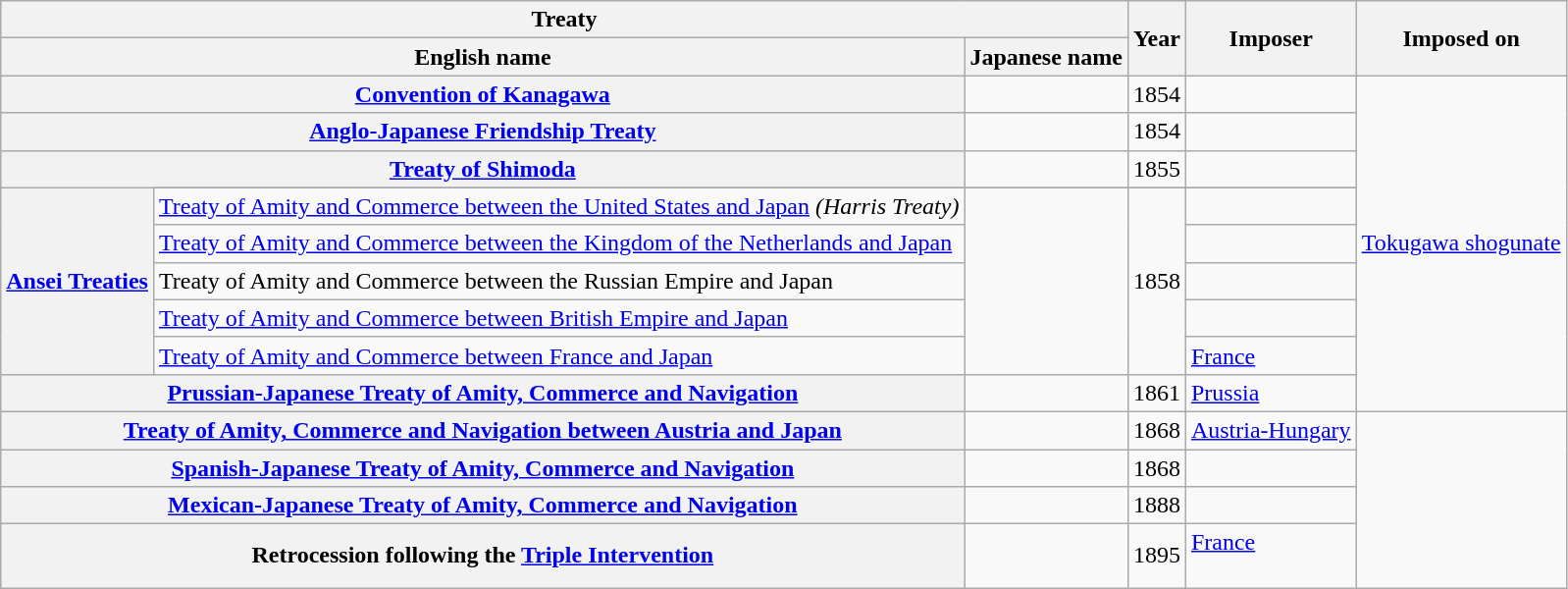<table class="wikitable">
<tr>
<th colspan="3">Treaty</th>
<th rowspan="2">Year</th>
<th rowspan="2">Imposer</th>
<th rowspan="2">Imposed on</th>
</tr>
<tr>
<th colspan="2">English name</th>
<th>Japanese name</th>
</tr>
<tr>
<th colspan="2"><a href='#'>Convention of Kanagawa</a></th>
<td></td>
<td>1854</td>
<td></td>
<td rowspan="10"> <a href='#'>Tokugawa shogunate</a></td>
</tr>
<tr>
<th colspan="2"><a href='#'>Anglo-Japanese Friendship Treaty</a></th>
<td></td>
<td>1854</td>
<td></td>
</tr>
<tr>
<th colspan="2"><a href='#'>Treaty of Shimoda</a></th>
<td></td>
<td>1855</td>
<td></td>
</tr>
<tr>
<th rowspan="6"><a href='#'>Ansei Treaties</a></th>
</tr>
<tr>
<td><a href='#'>Treaty of Amity and Commerce between the United States and Japan</a> <em>(Harris Treaty)</em></td>
<td rowspan="5"></td>
<td rowspan="5">1858</td>
<td></td>
</tr>
<tr>
<td><a href='#'>Treaty of Amity and Commerce between the Kingdom of the Netherlands and Japan</a></td>
<td></td>
</tr>
<tr>
<td>Treaty of Amity and Commerce between the Russian Empire and Japan</td>
<td></td>
</tr>
<tr>
<td><a href='#'>Treaty of Amity and Commerce between British Empire and Japan</a></td>
<td></td>
</tr>
<tr>
<td><a href='#'>Treaty of Amity and Commerce between France and Japan</a></td>
<td> <a href='#'>France</a></td>
</tr>
<tr>
<th colspan="2"><a href='#'>Prussian-Japanese Treaty of Amity, Commerce and Navigation</a></th>
<td></td>
<td>1861</td>
<td> <a href='#'>Prussia</a></td>
</tr>
<tr>
<th colspan="2"><a href='#'>Treaty of Amity, Commerce and Navigation between Austria and Japan</a></th>
<td></td>
<td>1868</td>
<td> <a href='#'>Austria-Hungary</a></td>
<td rowspan="4"></td>
</tr>
<tr>
<th colspan="2"><a href='#'>Spanish-Japanese Treaty of Amity, Commerce and Navigation</a></th>
<td></td>
<td>1868</td>
<td></td>
</tr>
<tr>
<th colspan="2"><a href='#'>Mexican-Japanese Treaty of Amity, Commerce and Navigation</a></th>
<td></td>
<td>1888</td>
<td></td>
</tr>
<tr>
<th colspan="2">Retrocession following the <a href='#'>Triple Intervention</a><br></th>
<td></td>
<td>1895</td>
<td> <a href='#'>France</a><br><br></td>
</tr>
</table>
